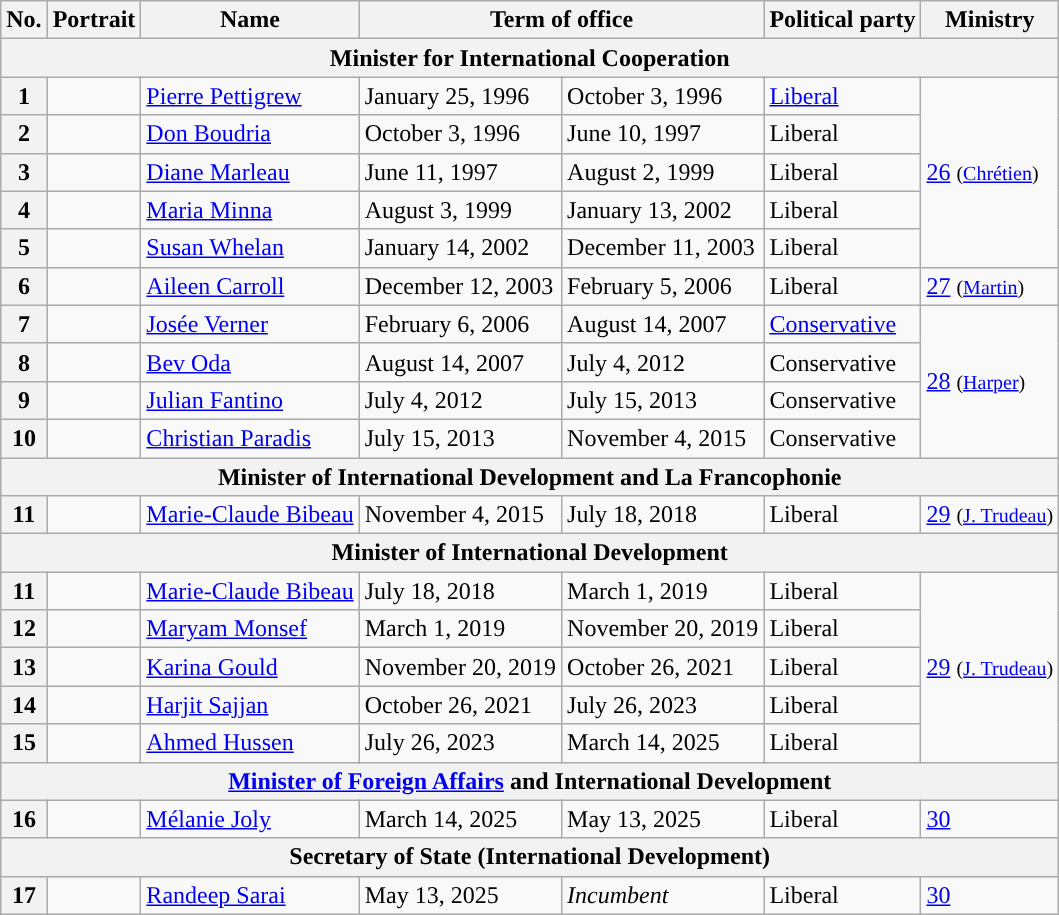<table class="wikitable">
<tr>
<th>No.</th>
<th>Portrait</th>
<th>Name</th>
<th colspan=2>Term of office</th>
<th>Political party</th>
<th>Ministry</th>
</tr>
<tr>
<th colspan=7>Minister for International Cooperation</th>
</tr>
<tr>
<th style="background:">1</th>
<td></td>
<td><a href='#'>Pierre Pettigrew</a></td>
<td>January 25, 1996</td>
<td>October 3, 1996</td>
<td><a href='#'>Liberal</a></td>
<td rowspan=5><a href='#'>26</a> <small>(<a href='#'>Chrétien</a>)</small></td>
</tr>
<tr>
<th style="background:">2</th>
<td></td>
<td><a href='#'>Don Boudria</a></td>
<td>October 3, 1996</td>
<td>June 10, 1997</td>
<td>Liberal</td>
</tr>
<tr>
<th style="background:">3</th>
<td></td>
<td><a href='#'>Diane Marleau</a></td>
<td>June 11, 1997</td>
<td>August 2, 1999</td>
<td>Liberal</td>
</tr>
<tr>
<th style="background:">4</th>
<td></td>
<td><a href='#'>Maria Minna</a></td>
<td>August 3, 1999</td>
<td>January 13, 2002</td>
<td>Liberal</td>
</tr>
<tr>
<th style="background:">5</th>
<td></td>
<td><a href='#'>Susan Whelan</a></td>
<td>January 14, 2002</td>
<td>December 11, 2003</td>
<td>Liberal</td>
</tr>
<tr>
<th style="background:">6</th>
<td></td>
<td><a href='#'>Aileen Carroll</a></td>
<td>December 12, 2003</td>
<td>February 5, 2006</td>
<td>Liberal</td>
<td><a href='#'>27</a> <small>(<a href='#'>Martin</a>)</small></td>
</tr>
<tr>
<th style="background:">7</th>
<td></td>
<td><a href='#'>Josée Verner</a></td>
<td>February 6, 2006</td>
<td>August 14, 2007</td>
<td><a href='#'>Conservative</a></td>
<td rowspan=4><a href='#'>28</a> <small>(<a href='#'>Harper</a>)</small></td>
</tr>
<tr>
<th style="background:">8</th>
<td></td>
<td><a href='#'>Bev Oda</a></td>
<td>August 14, 2007</td>
<td>July 4, 2012</td>
<td>Conservative</td>
</tr>
<tr>
<th style="background:">9</th>
<td></td>
<td><a href='#'>Julian Fantino</a></td>
<td>July 4, 2012</td>
<td>July 15, 2013</td>
<td>Conservative</td>
</tr>
<tr>
<th style="background:">10</th>
<td></td>
<td><a href='#'>Christian Paradis</a></td>
<td>July 15, 2013</td>
<td>November 4, 2015</td>
<td>Conservative</td>
</tr>
<tr>
<th colspan=7>Minister of International Development and La Francophonie</th>
</tr>
<tr>
<th style="background:">11</th>
<td></td>
<td><a href='#'>Marie-Claude Bibeau</a></td>
<td>November 4, 2015</td>
<td>July 18, 2018</td>
<td>Liberal</td>
<td rowspan=1><a href='#'>29</a> <small>(<a href='#'>J. Trudeau</a>)</small></td>
</tr>
<tr>
<th colspan=7>Minister of International Development</th>
</tr>
<tr>
<th style="background:">11</th>
<td></td>
<td><a href='#'>Marie-Claude Bibeau</a></td>
<td>July 18, 2018</td>
<td>March 1, 2019</td>
<td>Liberal</td>
<td rowspan=5><a href='#'>29</a> <small>(<a href='#'>J. Trudeau</a>)</small></td>
</tr>
<tr>
<th style="background:">12</th>
<td></td>
<td><a href='#'>Maryam Monsef</a></td>
<td>March 1, 2019</td>
<td>November 20, 2019</td>
<td>Liberal</td>
</tr>
<tr>
<th style="background:">13</th>
<td></td>
<td><a href='#'>Karina Gould</a></td>
<td>November 20, 2019</td>
<td>October 26, 2021</td>
<td>Liberal</td>
</tr>
<tr>
<th style="background:">14</th>
<td></td>
<td><a href='#'>Harjit Sajjan</a></td>
<td>October 26, 2021</td>
<td>July 26, 2023</td>
<td>Liberal</td>
</tr>
<tr>
<th style="background:">15</th>
<td></td>
<td><a href='#'>Ahmed Hussen</a></td>
<td>July 26, 2023</td>
<td>March 14, 2025</td>
<td>Liberal</td>
</tr>
<tr>
<th colspan="7"><a href='#'>Minister of Foreign Affairs</a> and International Development</th>
</tr>
<tr>
<th style="background:">16</th>
<td></td>
<td><a href='#'>Mélanie Joly</a></td>
<td>March 14, 2025</td>
<td>May 13, 2025</td>
<td>Liberal</td>
<td rowspan="1"><a href='#'>30</a> </td>
</tr>
<tr>
<th colspan="7">Secretary of State (International Development)</th>
</tr>
<tr>
<th style="background:">17</th>
<td></td>
<td><a href='#'>Randeep Sarai</a></td>
<td>May 13, 2025</td>
<td><em>Incumbent</em></td>
<td>Liberal</td>
<td rowspan="1"><a href='#'>30</a> </td>
</tr>
</table>
